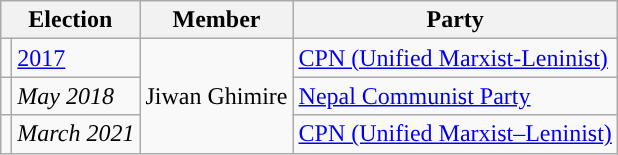<table class="wikitable">
<tr>
<th colspan="2">Election</th>
<th>Member</th>
<th>Party</th>
</tr>
<tr>
<td style="background-color:"></td>
<td><a href='#'>2017</a></td>
<td rowspan="3">Jiwan Ghimire</td>
<td><a href='#'>CPN (Unified Marxist-Leninist)</a></td>
</tr>
<tr>
<td style="background-color:"></td>
<td><em>May 2018</em></td>
<td><a href='#'>Nepal Communist Party</a></td>
</tr>
<tr>
<td style="background-color:"></td>
<td><em>March 2021</em></td>
<td><a href='#'>CPN (Unified Marxist–Leninist)</a></td>
</tr>
</table>
